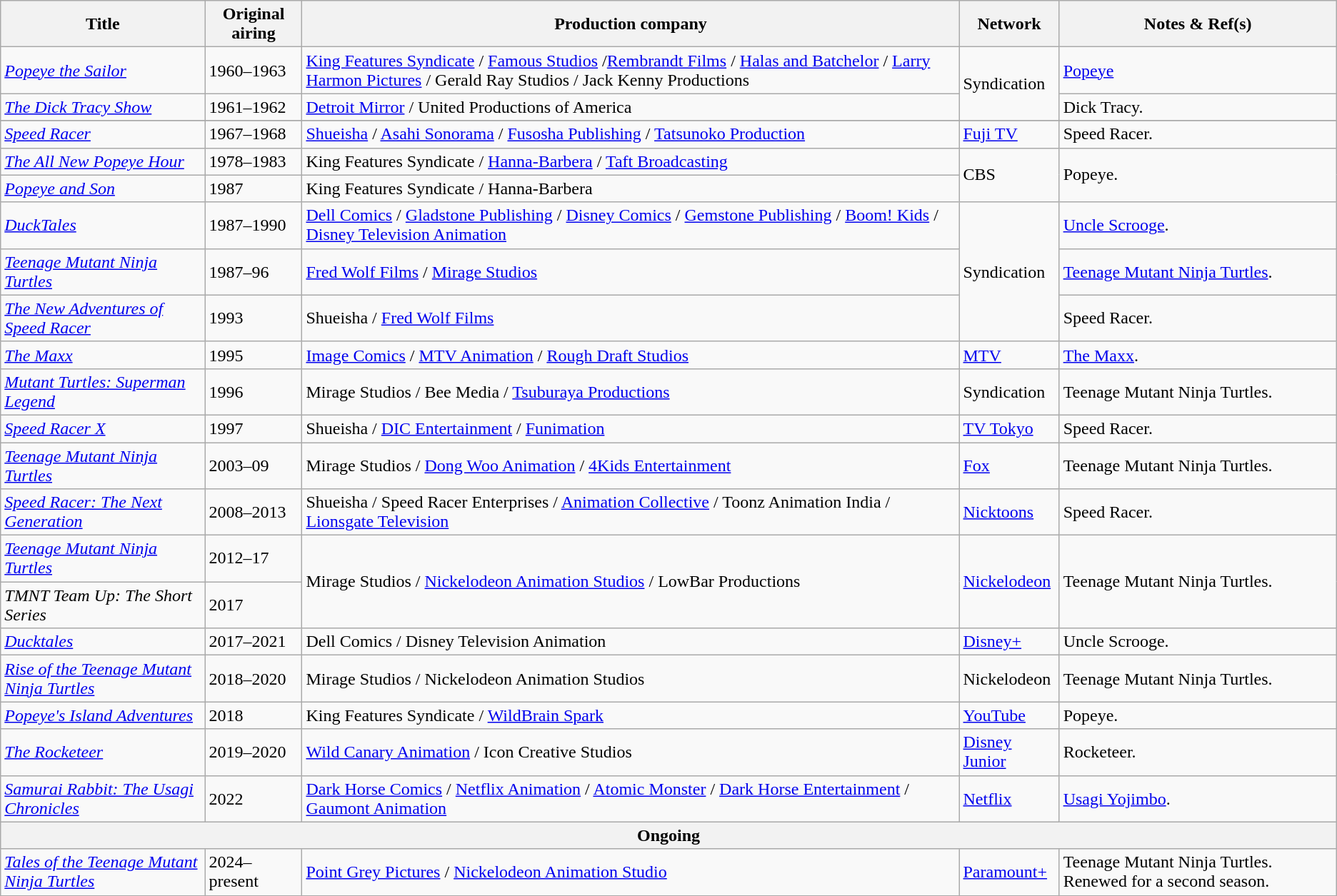<table class="wikitable sortable plainrowheaders" style="text-align: left">
<tr>
<th>Title</th>
<th>Original airing</th>
<th>Production company</th>
<th>Network</th>
<th>Notes & Ref(s)</th>
</tr>
<tr>
<td><em><a href='#'>Popeye the Sailor</a></em></td>
<td>1960–1963</td>
<td><a href='#'>King Features Syndicate</a> / <a href='#'>Famous Studios</a> /<a href='#'>Rembrandt Films</a> / <a href='#'>Halas and Batchelor</a> / <a href='#'>Larry Harmon Pictures</a> / Gerald Ray Studios / Jack Kenny Productions</td>
<td rowspan="2">Syndication</td>
<td><a href='#'>Popeye</a></td>
</tr>
<tr>
<td><em><a href='#'>The Dick Tracy Show</a></em></td>
<td>1961–1962</td>
<td><a href='#'>Detroit Mirror</a> / United Productions of America</td>
<td>Dick Tracy.</td>
</tr>
<tr>
</tr>
<tr>
<td><em><a href='#'>Speed Racer</a></em></td>
<td>1967–1968</td>
<td><a href='#'>Shueisha</a> / <a href='#'>Asahi Sonorama</a> / <a href='#'>Fusosha Publishing</a> / <a href='#'>Tatsunoko Production</a></td>
<td><a href='#'>Fuji TV</a></td>
<td>Speed Racer.</td>
</tr>
<tr>
<td><em><a href='#'>The All New Popeye Hour</a></em></td>
<td>1978–1983</td>
<td>King Features Syndicate / <a href='#'>Hanna-Barbera</a> / <a href='#'>Taft Broadcasting</a></td>
<td rowspan="2">CBS</td>
<td rowspan="2">Popeye.</td>
</tr>
<tr>
<td><em><a href='#'>Popeye and Son</a></em></td>
<td>1987</td>
<td>King Features Syndicate / Hanna-Barbera</td>
</tr>
<tr>
<td><em><a href='#'>DuckTales</a></em></td>
<td>1987–1990</td>
<td><a href='#'>Dell Comics</a> / <a href='#'>Gladstone Publishing</a> / <a href='#'>Disney Comics</a> / <a href='#'>Gemstone Publishing</a> / <a href='#'>Boom! Kids</a> / <a href='#'>Disney Television Animation</a></td>
<td rowspan="3">Syndication</td>
<td><a href='#'>Uncle Scrooge</a>.</td>
</tr>
<tr>
<td><em><a href='#'>Teenage Mutant Ninja Turtles</a></em></td>
<td>1987–96</td>
<td><a href='#'>Fred Wolf Films</a> / <a href='#'>Mirage Studios</a></td>
<td><a href='#'>Teenage Mutant Ninja Turtles</a>.</td>
</tr>
<tr>
<td><em><a href='#'>The New Adventures of Speed Racer</a></em></td>
<td>1993</td>
<td>Shueisha / <a href='#'>Fred Wolf Films</a></td>
<td>Speed Racer.</td>
</tr>
<tr>
<td><em><a href='#'>The Maxx</a></em></td>
<td>1995</td>
<td><a href='#'>Image Comics</a> / <a href='#'>MTV Animation</a> / <a href='#'>Rough Draft Studios</a></td>
<td><a href='#'>MTV</a></td>
<td><a href='#'>The Maxx</a>.</td>
</tr>
<tr>
<td><em><a href='#'>Mutant Turtles: Superman Legend</a></em></td>
<td>1996</td>
<td>Mirage Studios / Bee Media / <a href='#'>Tsuburaya Productions</a></td>
<td>Syndication</td>
<td>Teenage Mutant Ninja Turtles.</td>
</tr>
<tr>
<td><em><a href='#'>Speed Racer X</a></em></td>
<td>1997</td>
<td>Shueisha / <a href='#'>DIC Entertainment</a> / <a href='#'>Funimation</a></td>
<td><a href='#'>TV Tokyo</a></td>
<td>Speed Racer.</td>
</tr>
<tr>
<td><em><a href='#'>Teenage Mutant Ninja Turtles</a></em></td>
<td>2003–09</td>
<td>Mirage Studios / <a href='#'>Dong Woo Animation</a> / <a href='#'>4Kids Entertainment</a></td>
<td><a href='#'>Fox</a></td>
<td>Teenage Mutant Ninja Turtles.</td>
</tr>
<tr>
<td><em><a href='#'>Speed Racer: The Next Generation</a></em></td>
<td>2008–2013</td>
<td>Shueisha / Speed Racer Enterprises / <a href='#'>Animation Collective</a> / Toonz Animation India / <a href='#'>Lionsgate Television</a></td>
<td><a href='#'>Nicktoons</a></td>
<td>Speed Racer.</td>
</tr>
<tr>
<td><em><a href='#'>Teenage Mutant Ninja Turtles</a></em></td>
<td>2012–17</td>
<td rowspan="2">Mirage Studios / <a href='#'>Nickelodeon Animation Studios</a> / LowBar Productions</td>
<td rowspan="2"><a href='#'>Nickelodeon</a></td>
<td rowspan="2">Teenage Mutant Ninja Turtles.</td>
</tr>
<tr>
<td><em>TMNT Team Up: The Short Series</em></td>
<td>2017</td>
</tr>
<tr>
<td><em><a href='#'>Ducktales</a></em></td>
<td>2017–2021</td>
<td>Dell Comics / Disney Television Animation</td>
<td><a href='#'>Disney+</a></td>
<td>Uncle Scrooge.</td>
</tr>
<tr>
<td><em><a href='#'>Rise of the Teenage Mutant Ninja Turtles</a></em></td>
<td>2018–2020</td>
<td>Mirage Studios / Nickelodeon Animation Studios</td>
<td>Nickelodeon</td>
<td>Teenage Mutant Ninja Turtles.</td>
</tr>
<tr>
<td><em><a href='#'>Popeye's Island Adventures</a></em></td>
<td>2018</td>
<td>King Features Syndicate / <a href='#'>WildBrain Spark</a></td>
<td><a href='#'>YouTube</a></td>
<td>Popeye.</td>
</tr>
<tr>
<td><em><a href='#'>The Rocketeer</a></em></td>
<td>2019–2020</td>
<td><a href='#'>Wild Canary Animation</a> / Icon Creative Studios</td>
<td><a href='#'>Disney Junior</a></td>
<td>Rocketeer.</td>
</tr>
<tr>
<td><em><a href='#'>Samurai Rabbit: The Usagi Chronicles</a></em></td>
<td>2022</td>
<td><a href='#'>Dark Horse Comics</a> / <a href='#'>Netflix Animation</a> / <a href='#'>Atomic Monster</a> / <a href='#'>Dark Horse Entertainment</a> / <a href='#'>Gaumont Animation</a></td>
<td><a href='#'>Netflix</a></td>
<td><a href='#'>Usagi Yojimbo</a>.</td>
</tr>
<tr>
<th colspan="7">Ongoing</th>
</tr>
<tr>
<td><em><a href='#'>Tales of the Teenage Mutant Ninja Turtles</a></em></td>
<td>2024–present</td>
<td><a href='#'>Point Grey Pictures</a> / <a href='#'>Nickelodeon Animation Studio</a></td>
<td><a href='#'>Paramount+</a></td>
<td>Teenage Mutant Ninja Turtles. Renewed for a second season.</td>
</tr>
<tr>
</tr>
</table>
